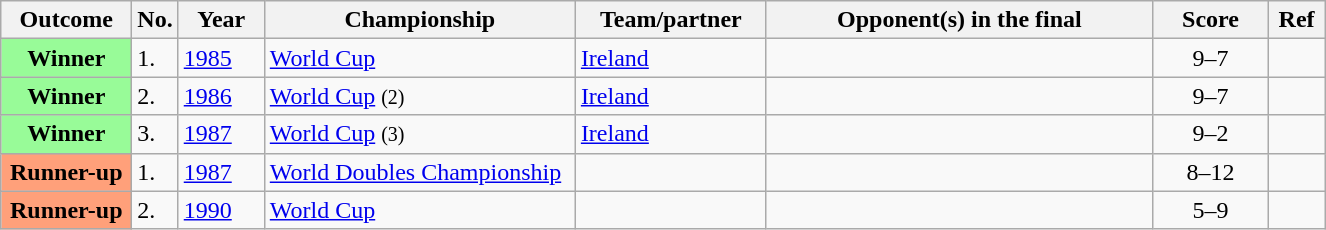<table class="sortable wikitable plainrowheaders">
<tr>
<th scope="col" width="80">Outcome</th>
<th scope="col" width="20">No.</th>
<th scope="col" width="50">Year</th>
<th scope="col" width="200">Championship</th>
<th scope="col" width="120">Team/partner</th>
<th scope="col" width="250">Opponent(s) in the final</th>
<th scope="col" width="70">Score</th>
<th scope="col" style="width:30px;">Ref</th>
</tr>
<tr>
<th scope="row" style="background:#98FB98">Winner</th>
<td>1.</td>
<td><a href='#'>1985</a></td>
<td><a href='#'>World Cup</a></td>
<td><a href='#'>Ireland</a></td>
<td></td>
<td align="center">9–7</td>
<td></td>
</tr>
<tr>
<th scope="row" style="background:#98FB98">Winner</th>
<td>2.</td>
<td><a href='#'>1986</a></td>
<td><a href='#'>World Cup</a> <small>(2)</small></td>
<td><a href='#'>Ireland</a></td>
<td></td>
<td align="center">9–7</td>
<td></td>
</tr>
<tr>
<th scope="row" style="background:#98FB98">Winner</th>
<td>3.</td>
<td><a href='#'>1987</a></td>
<td><a href='#'>World Cup</a> <small>(3)</small></td>
<td><a href='#'>Ireland</a></td>
<td></td>
<td align="center">9–2</td>
<td></td>
</tr>
<tr>
<th scope="row" style="background:#ffa07a;">Runner-up</th>
<td>1.</td>
<td><a href='#'>1987</a></td>
<td><a href='#'>World Doubles Championship</a></td>
<td> </td>
<td> <br> </td>
<td align="center">8–12</td>
<td></td>
</tr>
<tr>
<th scope="row" style="background:#ffa07a;">Runner-up</th>
<td>2.</td>
<td><a href='#'>1990</a></td>
<td><a href='#'>World Cup</a></td>
<td></td>
<td></td>
<td align="center">5–9</td>
<td></td>
</tr>
</table>
